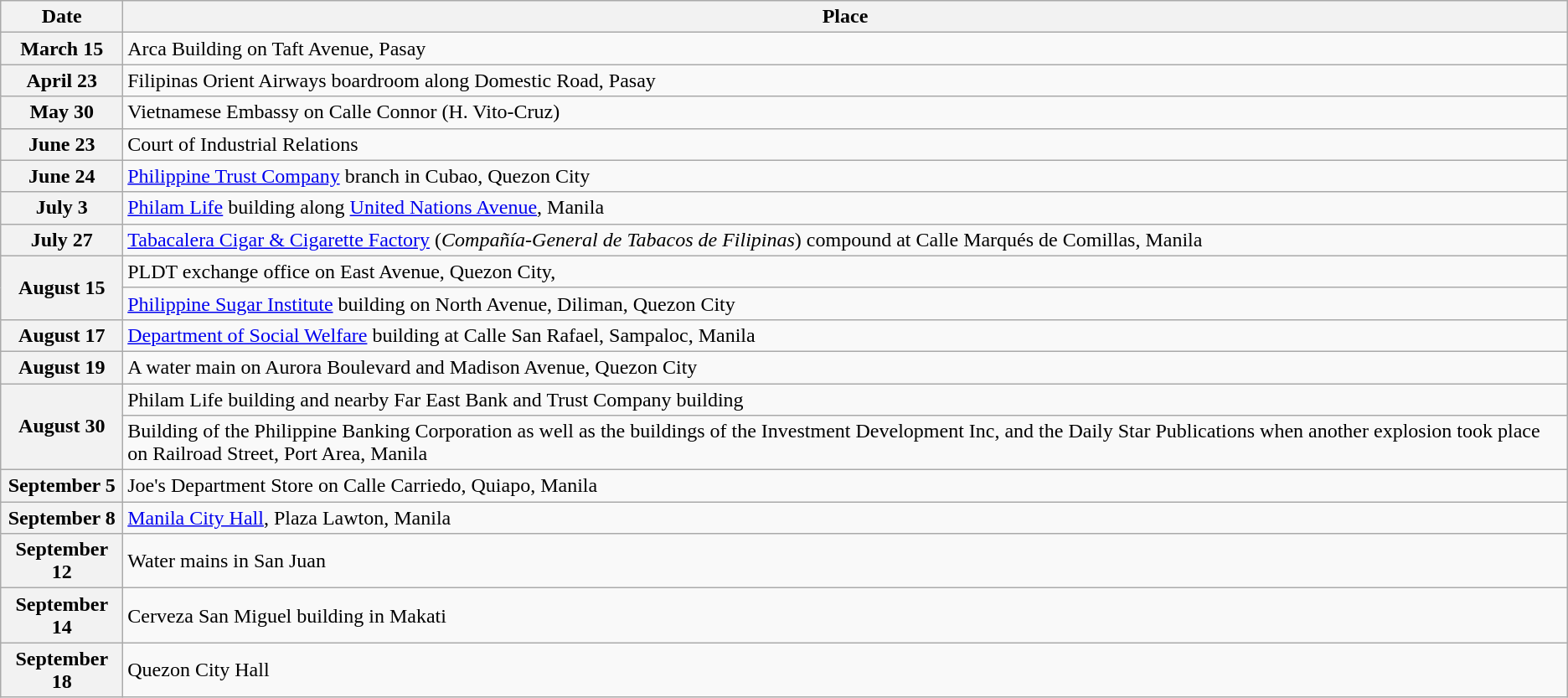<table class="wikitable">
<tr>
<th scope="col">Date</th>
<th scope="col">Place</th>
</tr>
<tr>
<th scope="row">March 15</th>
<td>Arca Building on Taft Avenue, Pasay</td>
</tr>
<tr>
<th scope="row">April 23</th>
<td>Filipinas Orient Airways boardroom along Domestic Road, Pasay</td>
</tr>
<tr>
<th scope="row">May 30</th>
<td>Vietnamese Embassy on Calle Connor (H. Vito-Cruz)</td>
</tr>
<tr>
<th scope="row">June 23</th>
<td>Court of Industrial Relations</td>
</tr>
<tr>
<th scope="row">June 24</th>
<td><a href='#'>Philippine Trust Company</a> branch in Cubao, Quezon City</td>
</tr>
<tr>
<th scope="row">July 3</th>
<td><a href='#'>Philam Life</a> building along <a href='#'>United Nations Avenue</a>, Manila</td>
</tr>
<tr>
<th scope="row">July 27</th>
<td><a href='#'>Tabacalera Cigar & Cigarette Factory</a> (<em>Compañía-General de Tabacos de Filipinas</em>) compound at Calle Marqués de Comillas, Manila</td>
</tr>
<tr>
<th scope="row" rowspan="2">August 15</th>
<td>PLDT exchange office on East Avenue, Quezon City,</td>
</tr>
<tr>
<td><a href='#'>Philippine Sugar Institute</a> building on North Avenue, Diliman, Quezon City</td>
</tr>
<tr>
<th scope="row">August 17</th>
<td><a href='#'>Department of Social Welfare</a> building at Calle San Rafael, Sampaloc, Manila</td>
</tr>
<tr>
<th scope="row">August 19</th>
<td>A water main on Aurora Boulevard and Madison Avenue, Quezon City</td>
</tr>
<tr>
<th scope="row" rowspan="2">August 30</th>
<td>Philam Life building and nearby Far East Bank and Trust Company building</td>
</tr>
<tr>
<td>Building of the Philippine Banking Corporation as well as the buildings of the Investment Development Inc, and the Daily Star Publications when another explosion took place on Railroad Street, Port Area, Manila</td>
</tr>
<tr>
<th scope="row">September 5</th>
<td>Joe's Department Store on Calle Carriedo, Quiapo, Manila</td>
</tr>
<tr>
<th scope="row">September 8</th>
<td><a href='#'>Manila City Hall</a>, Plaza Lawton, Manila</td>
</tr>
<tr>
<th scope="row">September 12</th>
<td>Water mains in San Juan</td>
</tr>
<tr>
<th scope="row">September 14</th>
<td>Cerveza San Miguel building in Makati</td>
</tr>
<tr>
<th scope="row">September 18</th>
<td>Quezon City Hall</td>
</tr>
</table>
